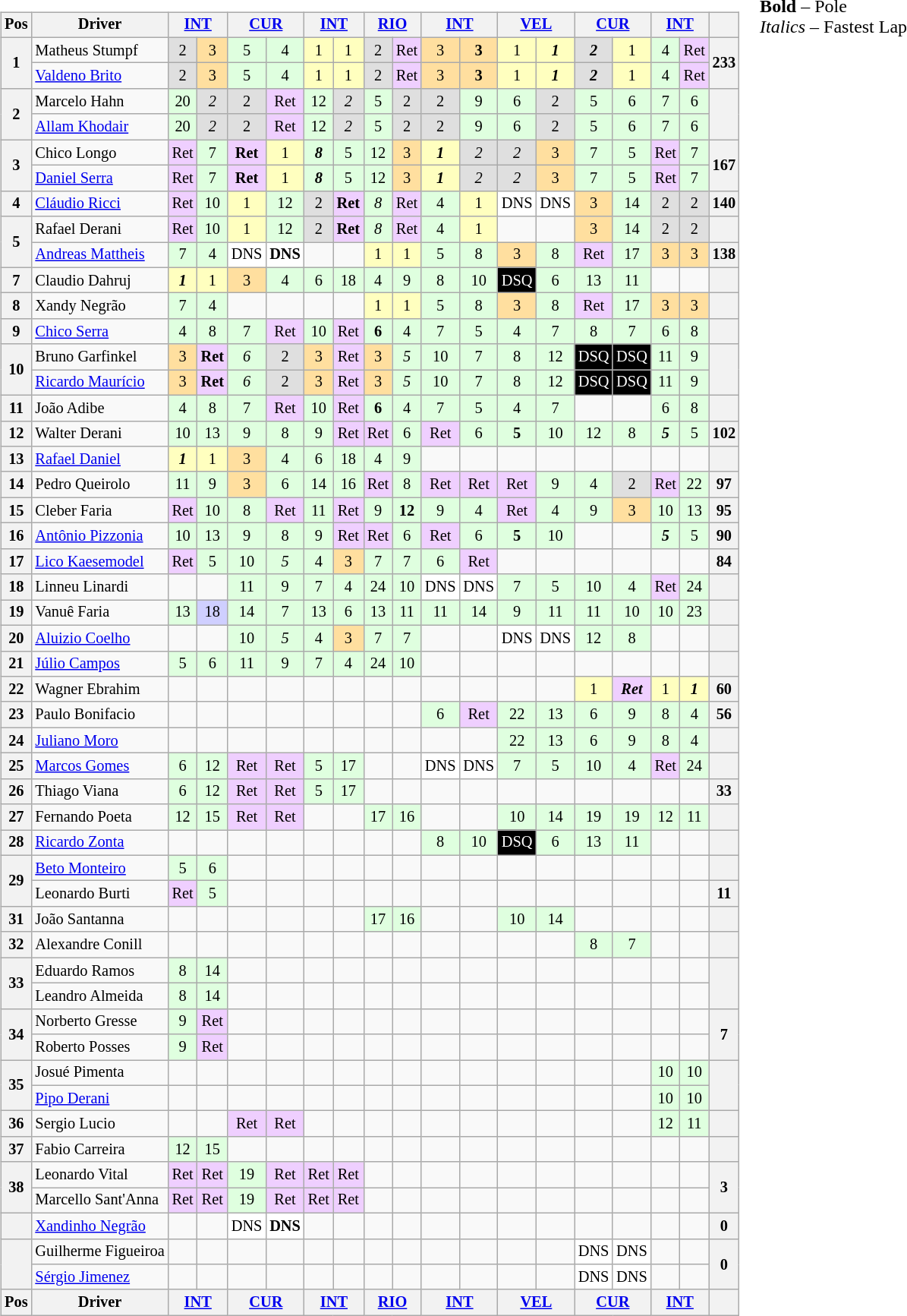<table>
<tr>
<td valign="top"><br><table class="wikitable" style="font-size:85%; text-align:center">
<tr valign="top">
<th valign=middle>Pos</th>
<th valign=middle>Driver</th>
<th colspan=2><a href='#'>INT</a></th>
<th colspan=2><a href='#'>CUR</a></th>
<th colspan=2><a href='#'>INT</a></th>
<th colspan=2><a href='#'>RIO</a></th>
<th colspan=2><a href='#'>INT</a></th>
<th colspan=2><a href='#'>VEL</a></th>
<th colspan=2><a href='#'>CUR</a></th>
<th colspan=2><a href='#'>INT</a></th>
<th valign="middle"></th>
</tr>
<tr>
<th rowspan=2>1</th>
<td align=left>Matheus Stumpf</td>
<td style="background:#DFDFDF;">2</td>
<td style="background:#FFDF9F;">3</td>
<td style="background:#DFFFDF;">5</td>
<td style="background:#DFFFDF;">4</td>
<td style="background:#FFFFBF;">1</td>
<td style="background:#FFFFBF;">1</td>
<td style="background:#DFDFDF;">2</td>
<td style="background:#EFCFFF;">Ret</td>
<td style="background:#FFDF9F;">3</td>
<td style="background:#FFDF9F;"><strong>3</strong></td>
<td style="background:#FFFFBF;">1</td>
<td style="background:#FFFFBF;"><strong><em>1</em></strong></td>
<td style="background:#DFDFDF;"><strong><em>2</em></strong></td>
<td style="background:#FFFFBF;">1</td>
<td style="background:#DFFFDF;">4</td>
<td style="background:#EFCFFF;">Ret</td>
<th rowspan=2>233</th>
</tr>
<tr>
<td align=left><a href='#'>Valdeno Brito</a></td>
<td style="background:#DFDFDF;">2</td>
<td style="background:#FFDF9F;">3</td>
<td style="background:#DFFFDF;">5</td>
<td style="background:#DFFFDF;">4</td>
<td style="background:#FFFFBF;">1</td>
<td style="background:#FFFFBF;">1</td>
<td style="background:#DFDFDF;">2</td>
<td style="background:#EFCFFF;">Ret</td>
<td style="background:#FFDF9F;">3</td>
<td style="background:#FFDF9F;"><strong>3</strong></td>
<td style="background:#FFFFBF;">1</td>
<td style="background:#FFFFBF;"><strong><em>1</em></strong></td>
<td style="background:#DFDFDF;"><strong><em>2</em></strong></td>
<td style="background:#FFFFBF;">1</td>
<td style="background:#DFFFDF;">4</td>
<td style="background:#EFCFFF;">Ret</td>
</tr>
<tr>
<th rowspan=2>2</th>
<td align=left>Marcelo Hahn</td>
<td style="background:#DFFFDF;">20</td>
<td style="background:#DFDFDF;"><em>2</em></td>
<td style="background:#DFDFDF;">2</td>
<td style="background:#EFCFFF;">Ret</td>
<td style="background:#DFFFDF;">12</td>
<td style="background:#DFDFDF;"><em>2</em></td>
<td style="background:#DFFFDF;">5</td>
<td style="background:#DFDFDF;">2</td>
<td style="background:#DFDFDF;">2</td>
<td style="background:#DFFFDF;">9</td>
<td style="background:#DFFFDF;">6</td>
<td style="background:#DFDFDF;">2</td>
<td style="background:#DFFFDF;">5</td>
<td style="background:#DFFFDF;">6</td>
<td style="background:#DFFFDF;">7</td>
<td style="background:#DFFFDF;">6</td>
<th rowspan=2></th>
</tr>
<tr>
<td align=left><a href='#'>Allam Khodair</a></td>
<td style="background:#DFFFDF;">20</td>
<td style="background:#DFDFDF;"><em>2</em></td>
<td style="background:#DFDFDF;">2</td>
<td style="background:#EFCFFF;">Ret</td>
<td style="background:#DFFFDF;">12</td>
<td style="background:#DFDFDF;"><em>2</em></td>
<td style="background:#DFFFDF;">5</td>
<td style="background:#DFDFDF;">2</td>
<td style="background:#DFDFDF;">2</td>
<td style="background:#DFFFDF;">9</td>
<td style="background:#DFFFDF;">6</td>
<td style="background:#DFDFDF;">2</td>
<td style="background:#DFFFDF;">5</td>
<td style="background:#DFFFDF;">6</td>
<td style="background:#DFFFDF;">7</td>
<td style="background:#DFFFDF;">6</td>
</tr>
<tr>
<th rowspan=2>3</th>
<td align=left>Chico Longo</td>
<td style="background:#EFCFFF;">Ret</td>
<td style="background:#DFFFDF;">7</td>
<td style="background:#EFCFFF;"><strong>Ret</strong></td>
<td style="background:#FFFFBF;">1</td>
<td style="background:#DFFFDF;"><strong><em>8</em></strong></td>
<td style="background:#DFFFDF;">5</td>
<td style="background:#DFFFDF;">12</td>
<td style="background:#FFDF9F;">3</td>
<td style="background:#FFFFBF;"><strong><em>1</em></strong></td>
<td style="background:#DFDFDF;"><em>2</em></td>
<td style="background:#DFDFDF;"><em>2</em></td>
<td style="background:#FFDF9F;">3</td>
<td style="background:#DFFFDF;">7</td>
<td style="background:#DFFFDF;">5</td>
<td style="background:#EFCFFF;">Ret</td>
<td style="background:#DFFFDF;">7</td>
<th rowspan=2>167</th>
</tr>
<tr>
<td align=left><a href='#'>Daniel Serra</a></td>
<td style="background:#EFCFFF;">Ret</td>
<td style="background:#DFFFDF;">7</td>
<td style="background:#EFCFFF;"><strong>Ret</strong></td>
<td style="background:#FFFFBF;">1</td>
<td style="background:#DFFFDF;"><strong><em>8</em></strong></td>
<td style="background:#DFFFDF;">5</td>
<td style="background:#DFFFDF;">12</td>
<td style="background:#FFDF9F;">3</td>
<td style="background:#FFFFBF;"><strong><em>1</em></strong></td>
<td style="background:#DFDFDF;"><em>2</em></td>
<td style="background:#DFDFDF;"><em>2</em></td>
<td style="background:#FFDF9F;">3</td>
<td style="background:#DFFFDF;">7</td>
<td style="background:#DFFFDF;">5</td>
<td style="background:#EFCFFF;">Ret</td>
<td style="background:#DFFFDF;">7</td>
</tr>
<tr>
<th>4</th>
<td align=left><a href='#'>Cláudio Ricci</a></td>
<td style="background:#EFCFFF;">Ret</td>
<td style="background:#DFFFDF;">10</td>
<td style="background:#FFFFBF;">1</td>
<td style="background:#DFFFDF;">12</td>
<td style="background:#DFDFDF;">2</td>
<td style="background:#EFCFFF;"><strong>Ret</strong></td>
<td style="background:#DFFFDF;"><em>8</em></td>
<td style="background:#EFCFFF;">Ret</td>
<td style="background:#DFFFDF;">4</td>
<td style="background:#FFFFBF;">1</td>
<td style="background:#FFFFFF;">DNS</td>
<td style="background:#FFFFFF;">DNS</td>
<td style="background:#FFDF9F;">3</td>
<td style="background:#DFFFDF;">14</td>
<td style="background:#DFDFDF;">2</td>
<td style="background:#DFDFDF;">2</td>
<th>140</th>
</tr>
<tr>
<th rowspan=2>5</th>
<td align=left>Rafael Derani</td>
<td style="background:#EFCFFF;">Ret</td>
<td style="background:#DFFFDF;">10</td>
<td style="background:#FFFFBF;">1</td>
<td style="background:#DFFFDF;">12</td>
<td style="background:#DFDFDF;">2</td>
<td style="background:#EFCFFF;"><strong>Ret</strong></td>
<td style="background:#DFFFDF;"><em>8</em></td>
<td style="background:#EFCFFF;">Ret</td>
<td style="background:#DFFFDF;">4</td>
<td style="background:#FFFFBF;">1</td>
<td></td>
<td></td>
<td style="background:#FFDF9F;">3</td>
<td style="background:#DFFFDF;">14</td>
<td style="background:#DFDFDF;">2</td>
<td style="background:#DFDFDF;">2</td>
<th></th>
</tr>
<tr>
<td align=left><a href='#'>Andreas Mattheis</a></td>
<td style="background:#DFFFDF;">7</td>
<td style="background:#DFFFDF;">4</td>
<td style="background:#FFFFFF;">DNS</td>
<td style="background:#FFFFFF;"><strong>DNS</strong></td>
<td></td>
<td></td>
<td style="background:#FFFFBF;">1</td>
<td style="background:#FFFFBF;">1</td>
<td style="background:#DFFFDF;">5</td>
<td style="background:#DFFFDF;">8</td>
<td style="background:#FFDF9F;">3</td>
<td style="background:#DFFFDF;">8</td>
<td style="background:#EFCFFF;">Ret</td>
<td style="background:#DFFFDF;">17</td>
<td style="background:#FFDF9F;">3</td>
<td style="background:#FFDF9F;">3</td>
<th>138</th>
</tr>
<tr>
<th>7</th>
<td align=left>Claudio Dahruj</td>
<td style="background:#FFFFBF;"><strong><em>1</em></strong></td>
<td style="background:#FFFFBF;">1</td>
<td style="background:#FFDF9F;">3</td>
<td style="background:#DFFFDF;">4</td>
<td style="background:#DFFFDF;">6</td>
<td style="background:#DFFFDF;">18</td>
<td style="background:#DFFFDF;">4</td>
<td style="background:#DFFFDF;">9</td>
<td style="background:#DFFFDF;">8</td>
<td style="background:#DFFFDF;">10</td>
<td style="background:black; color:white;">DSQ</td>
<td style="background:#DFFFDF;">6</td>
<td style="background:#DFFFDF;">13</td>
<td style="background:#DFFFDF;">11</td>
<td></td>
<td></td>
<th></th>
</tr>
<tr>
<th>8</th>
<td align=left>Xandy Negrão</td>
<td style="background:#DFFFDF;">7</td>
<td style="background:#DFFFDF;">4</td>
<td></td>
<td></td>
<td></td>
<td></td>
<td style="background:#FFFFBF;">1</td>
<td style="background:#FFFFBF;">1</td>
<td style="background:#DFFFDF;">5</td>
<td style="background:#DFFFDF;">8</td>
<td style="background:#FFDF9F;">3</td>
<td style="background:#DFFFDF;">8</td>
<td style="background:#EFCFFF;">Ret</td>
<td style="background:#DFFFDF;">17</td>
<td style="background:#FFDF9F;">3</td>
<td style="background:#FFDF9F;">3</td>
<th></th>
</tr>
<tr>
<th>9</th>
<td align=left><a href='#'>Chico Serra</a></td>
<td style="background:#DFFFDF;">4</td>
<td style="background:#DFFFDF;">8</td>
<td style="background:#DFFFDF;">7</td>
<td style="background:#EFCFFF;">Ret</td>
<td style="background:#DFFFDF;">10</td>
<td style="background:#EFCFFF;">Ret</td>
<td style="background:#DFFFDF;"><strong>6</strong></td>
<td style="background:#DFFFDF;">4</td>
<td style="background:#DFFFDF;">7</td>
<td style="background:#DFFFDF;">5</td>
<td style="background:#DFFFDF;">4</td>
<td style="background:#DFFFDF;">7</td>
<td style="background:#DFFFDF;">8</td>
<td style="background:#DFFFDF;">7</td>
<td style="background:#DFFFDF;">6</td>
<td style="background:#DFFFDF;">8</td>
<th></th>
</tr>
<tr>
<th rowspan=2>10</th>
<td align=left>Bruno Garfinkel</td>
<td style="background:#FFDF9F;">3</td>
<td style="background:#EFCFFF;"><strong>Ret</strong></td>
<td style="background:#DFFFDF;"><em>6</em></td>
<td style="background:#DFDFDF;">2</td>
<td style="background:#FFDF9F;">3</td>
<td style="background:#EFCFFF;">Ret</td>
<td style="background:#FFDF9F;">3</td>
<td style="background:#DFFFDF;"><em>5</em></td>
<td style="background:#DFFFDF;">10</td>
<td style="background:#DFFFDF;">7</td>
<td style="background:#DFFFDF;">8</td>
<td style="background:#DFFFDF;">12</td>
<td style="background:black; color:white;">DSQ</td>
<td style="background:black; color:white;">DSQ</td>
<td style="background:#DFFFDF;">11</td>
<td style="background:#DFFFDF;">9</td>
<th rowspan=2></th>
</tr>
<tr>
<td align=left><a href='#'>Ricardo Maurício</a></td>
<td style="background:#FFDF9F;">3</td>
<td style="background:#EFCFFF;"><strong>Ret</strong></td>
<td style="background:#DFFFDF;"><em>6</em></td>
<td style="background:#DFDFDF;">2</td>
<td style="background:#FFDF9F;">3</td>
<td style="background:#EFCFFF;">Ret</td>
<td style="background:#FFDF9F;">3</td>
<td style="background:#DFFFDF;"><em>5</em></td>
<td style="background:#DFFFDF;">10</td>
<td style="background:#DFFFDF;">7</td>
<td style="background:#DFFFDF;">8</td>
<td style="background:#DFFFDF;">12</td>
<td style="background:black; color:white;">DSQ</td>
<td style="background:black; color:white;">DSQ</td>
<td style="background:#DFFFDF;">11</td>
<td style="background:#DFFFDF;">9</td>
</tr>
<tr>
<th>11</th>
<td align=left>João Adibe</td>
<td style="background:#DFFFDF;">4</td>
<td style="background:#DFFFDF;">8</td>
<td style="background:#DFFFDF;">7</td>
<td style="background:#EFCFFF;">Ret</td>
<td style="background:#DFFFDF;">10</td>
<td style="background:#EFCFFF;">Ret</td>
<td style="background:#DFFFDF;"><strong>6</strong></td>
<td style="background:#DFFFDF;">4</td>
<td style="background:#DFFFDF;">7</td>
<td style="background:#DFFFDF;">5</td>
<td style="background:#DFFFDF;">4</td>
<td style="background:#DFFFDF;">7</td>
<td></td>
<td></td>
<td style="background:#DFFFDF;">6</td>
<td style="background:#DFFFDF;">8</td>
<th></th>
</tr>
<tr>
<th>12</th>
<td align=left>Walter Derani</td>
<td style="background:#DFFFDF;">10</td>
<td style="background:#DFFFDF;">13</td>
<td style="background:#DFFFDF;">9</td>
<td style="background:#DFFFDF;">8</td>
<td style="background:#DFFFDF;">9</td>
<td style="background:#EFCFFF;">Ret</td>
<td style="background:#EFCFFF;">Ret</td>
<td style="background:#DFFFDF;">6</td>
<td style="background:#EFCFFF;">Ret</td>
<td style="background:#DFFFDF;">6</td>
<td style="background:#DFFFDF;"><strong>5</strong></td>
<td style="background:#DFFFDF;">10</td>
<td style="background:#DFFFDF;">12</td>
<td style="background:#DFFFDF;">8</td>
<td style="background:#DFFFDF;"><strong><em>5</em></strong></td>
<td style="background:#DFFFDF;">5</td>
<th>102</th>
</tr>
<tr>
<th>13</th>
<td align=left><a href='#'>Rafael Daniel</a></td>
<td style="background:#FFFFBF;"><strong><em>1</em></strong></td>
<td style="background:#FFFFBF;">1</td>
<td style="background:#FFDF9F;">3</td>
<td style="background:#DFFFDF;">4</td>
<td style="background:#DFFFDF;">6</td>
<td style="background:#DFFFDF;">18</td>
<td style="background:#DFFFDF;">4</td>
<td style="background:#DFFFDF;">9</td>
<td></td>
<td></td>
<td></td>
<td></td>
<td></td>
<td></td>
<td></td>
<td></td>
<th></th>
</tr>
<tr>
<th>14</th>
<td align=left>Pedro Queirolo</td>
<td style="background:#DFFFDF;">11</td>
<td style="background:#DFFFDF;">9</td>
<td style="background:#FFDF9F;">3</td>
<td style="background:#DFFFDF;">6</td>
<td style="background:#DFFFDF;">14</td>
<td style="background:#DFFFDF;">16</td>
<td style="background:#EFCFFF;">Ret</td>
<td style="background:#DFFFDF;">8</td>
<td style="background:#EFCFFF;">Ret</td>
<td style="background:#EFCFFF;">Ret</td>
<td style="background:#EFCFFF;">Ret</td>
<td style="background:#DFFFDF;">9</td>
<td style="background:#DFFFDF;">4</td>
<td style="background:#DFDFDF;">2</td>
<td style="background:#EFCFFF;">Ret</td>
<td style="background:#DFFFDF;">22</td>
<th>97</th>
</tr>
<tr>
<th>15</th>
<td align=left>Cleber Faria</td>
<td style="background:#EFCFFF;">Ret</td>
<td style="background:#DFFFDF;">10</td>
<td style="background:#DFFFDF;">8</td>
<td style="background:#EFCFFF;">Ret</td>
<td style="background:#DFFFDF;">11</td>
<td style="background:#EFCFFF;">Ret</td>
<td style="background:#DFFFDF;">9</td>
<td style="background:#DFFFDF;"><strong>12</strong></td>
<td style="background:#DFFFDF;">9</td>
<td style="background:#DFFFDF;">4</td>
<td style="background:#EFCFFF;">Ret</td>
<td style="background:#DFFFDF;">4</td>
<td style="background:#DFFFDF;">9</td>
<td style="background:#FFDF9F;">3</td>
<td style="background:#DFFFDF;">10</td>
<td style="background:#DFFFDF;">13</td>
<th>95</th>
</tr>
<tr>
<th>16</th>
<td align=left><a href='#'>Antônio Pizzonia</a></td>
<td style="background:#DFFFDF;">10</td>
<td style="background:#DFFFDF;">13</td>
<td style="background:#DFFFDF;">9</td>
<td style="background:#DFFFDF;">8</td>
<td style="background:#DFFFDF;">9</td>
<td style="background:#EFCFFF;">Ret</td>
<td style="background:#EFCFFF;">Ret</td>
<td style="background:#DFFFDF;">6</td>
<td style="background:#EFCFFF;">Ret</td>
<td style="background:#DFFFDF;">6</td>
<td style="background:#DFFFDF;"><strong>5</strong></td>
<td style="background:#DFFFDF;">10</td>
<td></td>
<td></td>
<td style="background:#DFFFDF;"><strong><em>5</em></strong></td>
<td style="background:#DFFFDF;">5</td>
<th>90</th>
</tr>
<tr>
<th>17</th>
<td align=left><a href='#'>Lico Kaesemodel</a></td>
<td style="background:#EFCFFF;">Ret</td>
<td style="background:#DFFFDF;">5</td>
<td style="background:#DFFFDF;">10</td>
<td style="background:#DFFFDF;"><em>5</em></td>
<td style="background:#DFFFDF;">4</td>
<td style="background:#FFDF9F;">3</td>
<td style="background:#DFFFDF;">7</td>
<td style="background:#DFFFDF;">7</td>
<td style="background:#DFFFDF;">6</td>
<td style="background:#EFCFFF;">Ret</td>
<td></td>
<td></td>
<td></td>
<td></td>
<td></td>
<td></td>
<th>84</th>
</tr>
<tr>
<th>18</th>
<td align=left>Linneu Linardi</td>
<td></td>
<td></td>
<td style="background:#DFFFDF;">11</td>
<td style="background:#DFFFDF;">9</td>
<td style="background:#DFFFDF;">7</td>
<td style="background:#DFFFDF;">4</td>
<td style="background:#DFFFDF;">24</td>
<td style="background:#DFFFDF;">10</td>
<td style="background:#FFFFFF;">DNS</td>
<td style="background:#FFFFFF;">DNS</td>
<td style="background:#DFFFDF;">7</td>
<td style="background:#DFFFDF;">5</td>
<td style="background:#DFFFDF;">10</td>
<td style="background:#DFFFDF;">4</td>
<td style="background:#EFCFFF;">Ret</td>
<td style="background:#DFFFDF;">24</td>
<th></th>
</tr>
<tr>
<th>19</th>
<td align=left>Vanuê Faria</td>
<td style="background:#DFFFDF;">13</td>
<td style="background:#CFCFFF;">18</td>
<td style="background:#DFFFDF;">14</td>
<td style="background:#DFFFDF;">7</td>
<td style="background:#DFFFDF;">13</td>
<td style="background:#DFFFDF;">6</td>
<td style="background:#DFFFDF;">13</td>
<td style="background:#DFFFDF;">11</td>
<td style="background:#DFFFDF;">11</td>
<td style="background:#DFFFDF;">14</td>
<td style="background:#DFFFDF;">9</td>
<td style="background:#DFFFDF;">11</td>
<td style="background:#DFFFDF;">11</td>
<td style="background:#DFFFDF;">10</td>
<td style="background:#DFFFDF;">10</td>
<td style="background:#DFFFDF;">23</td>
<th></th>
</tr>
<tr>
<th>20</th>
<td align=left><a href='#'>Aluizio Coelho</a></td>
<td></td>
<td></td>
<td style="background:#DFFFDF;">10</td>
<td style="background:#DFFFDF;"><em>5</em></td>
<td style="background:#DFFFDF;">4</td>
<td style="background:#FFDF9F;">3</td>
<td style="background:#DFFFDF;">7</td>
<td style="background:#DFFFDF;">7</td>
<td></td>
<td></td>
<td style="background:#FFFFFF;">DNS</td>
<td style="background:#FFFFFF;">DNS</td>
<td style="background:#DFFFDF;">12</td>
<td style="background:#DFFFDF;">8</td>
<td></td>
<td></td>
<th></th>
</tr>
<tr>
<th>21</th>
<td align=left><a href='#'>Júlio Campos</a></td>
<td style="background:#DFFFDF;">5</td>
<td style="background:#DFFFDF;">6</td>
<td style="background:#DFFFDF;">11</td>
<td style="background:#DFFFDF;">9</td>
<td style="background:#DFFFDF;">7</td>
<td style="background:#DFFFDF;">4</td>
<td style="background:#DFFFDF;">24</td>
<td style="background:#DFFFDF;">10</td>
<td></td>
<td></td>
<td></td>
<td></td>
<td></td>
<td></td>
<td></td>
<td></td>
<th></th>
</tr>
<tr>
<th>22</th>
<td align=left>Wagner Ebrahim</td>
<td></td>
<td></td>
<td></td>
<td></td>
<td></td>
<td></td>
<td></td>
<td></td>
<td></td>
<td></td>
<td></td>
<td></td>
<td style="background:#FFFFBF;">1</td>
<td style="background:#EFCFFF;"><strong><em>Ret</em></strong></td>
<td style="background:#FFFFBF;">1</td>
<td style="background:#FFFFBF;"><strong><em>1</em></strong></td>
<th>60</th>
</tr>
<tr>
<th>23</th>
<td align=left>Paulo Bonifacio</td>
<td></td>
<td></td>
<td></td>
<td></td>
<td></td>
<td></td>
<td></td>
<td></td>
<td style="background:#DFFFDF;">6</td>
<td style="background:#EFCFFF;">Ret</td>
<td style="background:#DFFFDF;">22</td>
<td style="background:#DFFFDF;">13</td>
<td style="background:#DFFFDF;">6</td>
<td style="background:#DFFFDF;">9</td>
<td style="background:#DFFFDF;">8</td>
<td style="background:#DFFFDF;">4</td>
<th>56</th>
</tr>
<tr>
<th>24</th>
<td align=left><a href='#'>Juliano Moro</a></td>
<td></td>
<td></td>
<td></td>
<td></td>
<td></td>
<td></td>
<td></td>
<td></td>
<td></td>
<td></td>
<td style="background:#DFFFDF;">22</td>
<td style="background:#DFFFDF;">13</td>
<td style="background:#DFFFDF;">6</td>
<td style="background:#DFFFDF;">9</td>
<td style="background:#DFFFDF;">8</td>
<td style="background:#DFFFDF;">4</td>
<th></th>
</tr>
<tr>
<th>25</th>
<td align=left><a href='#'>Marcos Gomes</a></td>
<td style="background:#DFFFDF;">6</td>
<td style="background:#DFFFDF;">12</td>
<td style="background:#EFCFFF;">Ret</td>
<td style="background:#EFCFFF;">Ret</td>
<td style="background:#DFFFDF;">5</td>
<td style="background:#DFFFDF;">17</td>
<td></td>
<td></td>
<td style="background:#FFFFFF;">DNS</td>
<td style="background:#FFFFFF;">DNS</td>
<td style="background:#DFFFDF;">7</td>
<td style="background:#DFFFDF;">5</td>
<td style="background:#DFFFDF;">10</td>
<td style="background:#DFFFDF;">4</td>
<td style="background:#EFCFFF;">Ret</td>
<td style="background:#DFFFDF;">24</td>
<th></th>
</tr>
<tr>
<th>26</th>
<td align=left>Thiago Viana</td>
<td style="background:#DFFFDF;">6</td>
<td style="background:#DFFFDF;">12</td>
<td style="background:#EFCFFF;">Ret</td>
<td style="background:#EFCFFF;">Ret</td>
<td style="background:#DFFFDF;">5</td>
<td style="background:#DFFFDF;">17</td>
<td></td>
<td></td>
<td></td>
<td></td>
<td></td>
<td></td>
<td></td>
<td></td>
<td></td>
<td></td>
<th>33</th>
</tr>
<tr>
<th>27</th>
<td align=left>Fernando Poeta</td>
<td style="background:#DFFFDF;">12</td>
<td style="background:#DFFFDF;">15</td>
<td style="background:#EFCFFF;">Ret</td>
<td style="background:#EFCFFF;">Ret</td>
<td></td>
<td></td>
<td style="background:#DFFFDF;">17</td>
<td style="background:#DFFFDF;">16</td>
<td></td>
<td></td>
<td style="background:#DFFFDF;">10</td>
<td style="background:#DFFFDF;">14</td>
<td style="background:#DFFFDF;">19</td>
<td style="background:#DFFFDF;">19</td>
<td style="background:#DFFFDF;">12</td>
<td style="background:#DFFFDF;">11</td>
<th></th>
</tr>
<tr>
<th>28</th>
<td align=left><a href='#'>Ricardo Zonta</a></td>
<td></td>
<td></td>
<td></td>
<td></td>
<td></td>
<td></td>
<td></td>
<td></td>
<td style="background:#DFFFDF;">8</td>
<td style="background:#DFFFDF;">10</td>
<td style="background:black; color:white;">DSQ</td>
<td style="background:#DFFFDF;">6</td>
<td style="background:#DFFFDF;">13</td>
<td style="background:#DFFFDF;">11</td>
<td></td>
<td></td>
<th></th>
</tr>
<tr>
<th rowspan=2>29</th>
<td align=left><a href='#'>Beto Monteiro</a></td>
<td style="background:#DFFFDF;">5</td>
<td style="background:#DFFFDF;">6</td>
<td></td>
<td></td>
<td></td>
<td></td>
<td></td>
<td></td>
<td></td>
<td></td>
<td></td>
<td></td>
<td></td>
<td></td>
<td></td>
<td></td>
<th></th>
</tr>
<tr>
<td align=left>Leonardo Burti</td>
<td style="background:#EFCFFF;">Ret</td>
<td style="background:#DFFFDF;">5</td>
<td></td>
<td></td>
<td></td>
<td></td>
<td></td>
<td></td>
<td></td>
<td></td>
<td></td>
<td></td>
<td></td>
<td></td>
<td></td>
<td></td>
<th>11</th>
</tr>
<tr>
<th>31</th>
<td align=left>João Santanna</td>
<td></td>
<td></td>
<td></td>
<td></td>
<td></td>
<td></td>
<td style="background:#DFFFDF;">17</td>
<td style="background:#DFFFDF;">16</td>
<td></td>
<td></td>
<td style="background:#DFFFDF;">10</td>
<td style="background:#DFFFDF;">14</td>
<td></td>
<td></td>
<td></td>
<td></td>
<th></th>
</tr>
<tr>
<th>32</th>
<td align=left>Alexandre Conill</td>
<td></td>
<td></td>
<td></td>
<td></td>
<td></td>
<td></td>
<td></td>
<td></td>
<td></td>
<td></td>
<td></td>
<td></td>
<td style="background:#DFFFDF;">8</td>
<td style="background:#DFFFDF;">7</td>
<td></td>
<td></td>
<th></th>
</tr>
<tr>
<th rowspan=2>33</th>
<td align=left>Eduardo Ramos</td>
<td style="background:#DFFFDF;">8</td>
<td style="background:#DFFFDF;">14</td>
<td></td>
<td></td>
<td></td>
<td></td>
<td></td>
<td></td>
<td></td>
<td></td>
<td></td>
<td></td>
<td></td>
<td></td>
<td></td>
<td></td>
<th rowspan=2></th>
</tr>
<tr>
<td align=left>Leandro Almeida</td>
<td style="background:#DFFFDF;">8</td>
<td style="background:#DFFFDF;">14</td>
<td></td>
<td></td>
<td></td>
<td></td>
<td></td>
<td></td>
<td></td>
<td></td>
<td></td>
<td></td>
<td></td>
<td></td>
<td></td>
<td></td>
</tr>
<tr>
<th rowspan=2>34</th>
<td align=left>Norberto Gresse</td>
<td style="background:#DFFFDF;">9</td>
<td style="background:#EFCFFF;">Ret</td>
<td></td>
<td></td>
<td></td>
<td></td>
<td></td>
<td></td>
<td></td>
<td></td>
<td></td>
<td></td>
<td></td>
<td></td>
<td></td>
<td></td>
<th rowspan=2>7</th>
</tr>
<tr>
<td align=left>Roberto Posses</td>
<td style="background:#DFFFDF;">9</td>
<td style="background:#EFCFFF;">Ret</td>
<td></td>
<td></td>
<td></td>
<td></td>
<td></td>
<td></td>
<td></td>
<td></td>
<td></td>
<td></td>
<td></td>
<td></td>
<td></td>
<td></td>
</tr>
<tr>
<th rowspan=2>35</th>
<td align=left>Josué Pimenta</td>
<td></td>
<td></td>
<td></td>
<td></td>
<td></td>
<td></td>
<td></td>
<td></td>
<td></td>
<td></td>
<td></td>
<td></td>
<td></td>
<td></td>
<td style="background:#DFFFDF;">10</td>
<td style="background:#DFFFDF;">10</td>
<th rowspan=2></th>
</tr>
<tr>
<td align=left><a href='#'>Pipo Derani</a></td>
<td></td>
<td></td>
<td></td>
<td></td>
<td></td>
<td></td>
<td></td>
<td></td>
<td></td>
<td></td>
<td></td>
<td></td>
<td></td>
<td></td>
<td style="background:#DFFFDF;">10</td>
<td style="background:#DFFFDF;">10</td>
</tr>
<tr>
<th>36</th>
<td align=left>Sergio Lucio</td>
<td></td>
<td></td>
<td style="background:#EFCFFF;">Ret</td>
<td style="background:#EFCFFF;">Ret</td>
<td></td>
<td></td>
<td></td>
<td></td>
<td></td>
<td></td>
<td></td>
<td></td>
<td></td>
<td></td>
<td style="background:#DFFFDF;">12</td>
<td style="background:#DFFFDF;">11</td>
<th></th>
</tr>
<tr>
<th>37</th>
<td align=left>Fabio Carreira</td>
<td style="background:#DFFFDF;">12</td>
<td style="background:#DFFFDF;">15</td>
<td></td>
<td></td>
<td></td>
<td></td>
<td></td>
<td></td>
<td></td>
<td></td>
<td></td>
<td></td>
<td></td>
<td></td>
<td></td>
<td></td>
<th></th>
</tr>
<tr>
<th rowspan=2>38</th>
<td align=left>Leonardo Vital</td>
<td style="background:#EFCFFF;">Ret</td>
<td style="background:#EFCFFF;">Ret</td>
<td style="background:#DFFFDF;">19</td>
<td style="background:#EFCFFF;">Ret</td>
<td style="background:#EFCFFF;">Ret</td>
<td style="background:#EFCFFF;">Ret</td>
<td></td>
<td></td>
<td></td>
<td></td>
<td></td>
<td></td>
<td></td>
<td></td>
<td></td>
<td></td>
<th rowspan=2>3</th>
</tr>
<tr>
<td align=left>Marcello Sant'Anna</td>
<td style="background:#EFCFFF;">Ret</td>
<td style="background:#EFCFFF;">Ret</td>
<td style="background:#DFFFDF;">19</td>
<td style="background:#EFCFFF;">Ret</td>
<td style="background:#EFCFFF;">Ret</td>
<td style="background:#EFCFFF;">Ret</td>
<td></td>
<td></td>
<td></td>
<td></td>
<td></td>
<td></td>
<td></td>
<td></td>
<td></td>
<td></td>
</tr>
<tr>
<th></th>
<td align=left><a href='#'>Xandinho Negrão</a></td>
<td></td>
<td></td>
<td style="background:#FFFFFF;">DNS</td>
<td style="background:#FFFFFF;"><strong>DNS</strong></td>
<td></td>
<td></td>
<td></td>
<td></td>
<td></td>
<td></td>
<td></td>
<td></td>
<td></td>
<td></td>
<td></td>
<td></td>
<th>0</th>
</tr>
<tr>
<th rowspan=2></th>
<td align=left>Guilherme Figueiroa</td>
<td></td>
<td></td>
<td></td>
<td></td>
<td></td>
<td></td>
<td></td>
<td></td>
<td></td>
<td></td>
<td></td>
<td></td>
<td style="background:#FFFFFF;">DNS</td>
<td style="background:#FFFFFF;">DNS</td>
<td></td>
<td></td>
<th rowspan=2>0</th>
</tr>
<tr>
<td align=left><a href='#'>Sérgio Jimenez</a></td>
<td></td>
<td></td>
<td></td>
<td></td>
<td></td>
<td></td>
<td></td>
<td></td>
<td></td>
<td></td>
<td></td>
<td></td>
<td style="background:#FFFFFF;">DNS</td>
<td style="background:#FFFFFF;">DNS</td>
<td></td>
<td></td>
</tr>
<tr valign="top">
<th valign=middle>Pos</th>
<th valign=middle>Driver</th>
<th colspan=2><a href='#'>INT</a></th>
<th colspan=2><a href='#'>CUR</a></th>
<th colspan=2><a href='#'>INT</a></th>
<th colspan=2><a href='#'>RIO</a></th>
<th colspan=2><a href='#'>INT</a></th>
<th colspan=2><a href='#'>VEL</a></th>
<th colspan=2><a href='#'>CUR</a></th>
<th colspan=2><a href='#'>INT</a></th>
<th valign="middle"></th>
</tr>
</table>
</td>
<td valign="top"><br>
<span><strong>Bold</strong> – Pole<br>
<em>Italics</em> – Fastest Lap</span></td>
</tr>
</table>
